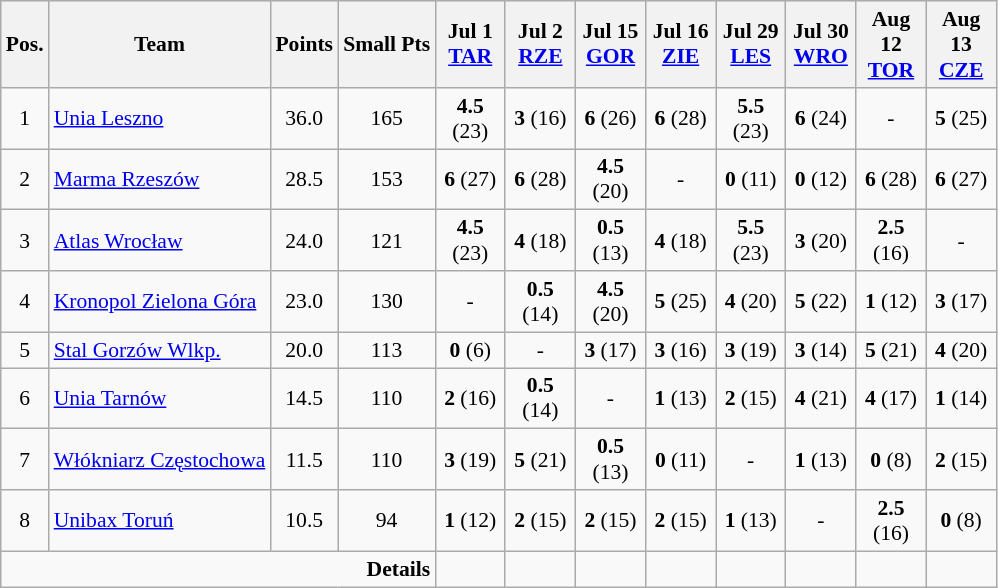<table align="center" cellspacing="0" cellpadding="3" style="background-color: #f9f9f9; font-size: 90%; text-align: center" class="wikitable">
<tr style="background:#F0F0F0;">
<th>Pos.</th>
<th>Team</th>
<th>Points</th>
<th>Small Pts</th>
<th width=40px>Jul 1 <br><a href='#'>TAR</a></th>
<th width=40px>Jul 2 <br><a href='#'>RZE</a></th>
<th width=40px>Jul 15 <br><a href='#'>GOR</a></th>
<th width=40px>Jul 16 <br><a href='#'>ZIE</a></th>
<th width=40px>Jul 29 <br><a href='#'>LES</a></th>
<th width=40px>Jul 30 <br><a href='#'>WRO</a></th>
<th width=40px>Aug 12 <br><a href='#'>TOR</a></th>
<th width=40px>Aug 13 <br><a href='#'>CZE</a></th>
</tr>
<tr>
<td>1</td>
<td align=left ><a href='#'>Unia Leszno</a></td>
<td>36.0</td>
<td>165</td>
<td><strong>4.5</strong> (23)</td>
<td><strong>3</strong> (16)</td>
<td><strong>6</strong> (26)</td>
<td><strong>6</strong> (28)</td>
<td><strong>5.5</strong> (23)</td>
<td><strong>6</strong> (24)</td>
<td>-</td>
<td><strong>5</strong> (25)</td>
</tr>
<tr>
<td>2</td>
<td align=left ><a href='#'>Marma Rzeszów</a></td>
<td>28.5</td>
<td>153</td>
<td><strong>6</strong> (27)</td>
<td><strong>6</strong> (28)</td>
<td><strong>4.5</strong> (20)</td>
<td>-</td>
<td><strong>0</strong> (11)</td>
<td><strong>0</strong> (12)</td>
<td><strong>6</strong> (28)</td>
<td><strong>6</strong> (27)</td>
</tr>
<tr>
<td>3</td>
<td align=left ><a href='#'>Atlas Wrocław</a></td>
<td>24.0</td>
<td>121</td>
<td><strong>4.5</strong> (23)</td>
<td><strong>4</strong> (18)</td>
<td><strong>0.5</strong> (13)</td>
<td><strong>4</strong> (18)</td>
<td><strong>5.5</strong> (23)</td>
<td><strong>3</strong> (20)</td>
<td><strong>2.5</strong> (16)</td>
<td>-</td>
</tr>
<tr>
<td>4</td>
<td align=left><a href='#'>Kronopol Zielona Góra</a></td>
<td>23.0</td>
<td>130</td>
<td>-</td>
<td><strong>0.5</strong> (14)</td>
<td><strong>4.5</strong> (20)</td>
<td><strong>5</strong> (25)</td>
<td><strong>4</strong> (20)</td>
<td><strong>5</strong> (22)</td>
<td><strong>1</strong> (12)</td>
<td><strong>3</strong> (17)</td>
</tr>
<tr>
<td>5</td>
<td align=left><a href='#'>Stal Gorzów Wlkp.</a></td>
<td>20.0</td>
<td>113</td>
<td><strong>0</strong> (6)</td>
<td>-</td>
<td><strong>3</strong> (17)</td>
<td><strong>3</strong> (16)</td>
<td><strong>3</strong> (19)</td>
<td><strong>3</strong> (14)</td>
<td><strong>5</strong> (21)</td>
<td><strong>4</strong> (20)</td>
</tr>
<tr>
<td>6</td>
<td align=left><a href='#'>Unia Tarnów</a></td>
<td>14.5</td>
<td>110</td>
<td><strong>2</strong> (16)</td>
<td><strong>0.5</strong> (14)</td>
<td>-</td>
<td><strong>1</strong> (13)</td>
<td><strong>2</strong> (15)</td>
<td><strong>4</strong> (21)</td>
<td><strong>4</strong> (17)</td>
<td><strong>1</strong> (14)</td>
</tr>
<tr>
<td>7</td>
<td align=left><a href='#'>Włókniarz Częstochowa</a></td>
<td>11.5</td>
<td>110</td>
<td><strong>3</strong> (19)</td>
<td><strong>5</strong> (21)</td>
<td><strong>0.5</strong> (13)</td>
<td><strong>0</strong> (11)</td>
<td>-</td>
<td><strong>1</strong> (13)</td>
<td><strong>0</strong> (8)</td>
<td><strong>2</strong> (15)</td>
</tr>
<tr>
<td>8</td>
<td align=left><a href='#'>Unibax Toruń</a></td>
<td>10.5</td>
<td>94</td>
<td><strong>1</strong> (12)</td>
<td><strong>2</strong> (15)</td>
<td><strong>2</strong> (15)</td>
<td><strong>2</strong> (15)</td>
<td><strong>1</strong> (13)</td>
<td>-</td>
<td><strong>2.5</strong> (16)</td>
<td><strong>0</strong> (8)</td>
</tr>
<tr>
<td colspan=4 align=right><strong>Details</strong></td>
<td></td>
<td></td>
<td></td>
<td></td>
<td></td>
<td></td>
<td></td>
<td></td>
</tr>
</table>
